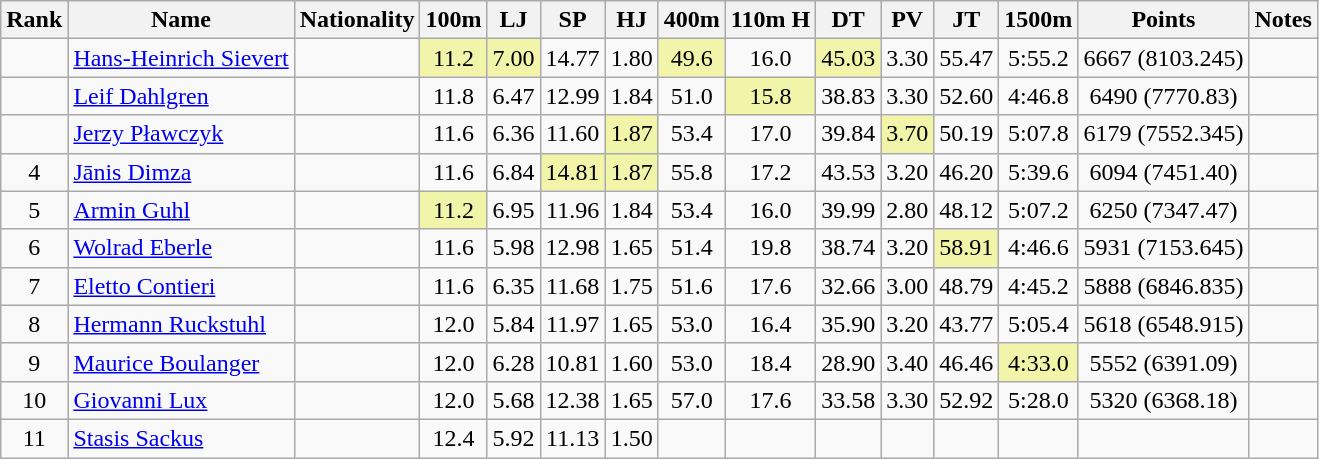<table class="wikitable sortable" style="text-align:center">
<tr>
<th>Rank</th>
<th>Name</th>
<th>Nationality</th>
<th>100m</th>
<th>LJ</th>
<th>SP</th>
<th>HJ</th>
<th>400m</th>
<th>110m H</th>
<th>DT</th>
<th>PV</th>
<th>JT</th>
<th>1500m</th>
<th>Points</th>
<th>Notes</th>
</tr>
<tr>
<td> </td>
<td align=left><a href='#'>Hans-Heinrich Sievert</a></td>
<td align=left></td>
<td bgcolor=#F2F5A9>11.2</td>
<td bgcolor=#F2F5A9>7.00</td>
<td>14.77</td>
<td>1.80</td>
<td bgcolor=#F2F5A9>49.6</td>
<td>16.0</td>
<td bgcolor=#F2F5A9>45.03</td>
<td>3.30</td>
<td>55.47</td>
<td>5:55.2</td>
<td>6667 (8103.245)</td>
<td></td>
</tr>
<tr>
<td> </td>
<td align=left><a href='#'>Leif Dahlgren</a></td>
<td align=left></td>
<td>11.8</td>
<td>6.47</td>
<td>12.99</td>
<td>1.84</td>
<td>51.0</td>
<td bgcolor=#F2F5A9>15.8</td>
<td>38.83</td>
<td>3.30</td>
<td>52.60</td>
<td>4:46.8</td>
<td>6490 (7770.83)</td>
<td></td>
</tr>
<tr>
<td> </td>
<td align=left><a href='#'>Jerzy Pławczyk</a></td>
<td align=left></td>
<td>11.6</td>
<td>6.36</td>
<td>11.60</td>
<td bgcolor=#F2F5A9>1.87</td>
<td>53.4</td>
<td>17.0</td>
<td>39.84</td>
<td bgcolor=#F2F5A9>3.70</td>
<td>50.19</td>
<td>5:07.8</td>
<td>6179 (7552.345)</td>
<td></td>
</tr>
<tr>
<td> 4</td>
<td align=left><a href='#'>Jānis Dimza</a></td>
<td align=left></td>
<td>11.6</td>
<td>6.84</td>
<td bgcolor=#F2F5A9>14.81</td>
<td bgcolor=#F2F5A9>1.87</td>
<td>55.8</td>
<td>17.2</td>
<td>43.53</td>
<td>3.20</td>
<td>46.20</td>
<td>5:39.6</td>
<td>6094 (7451.40)</td>
<td></td>
</tr>
<tr>
<td> 5</td>
<td align=left><a href='#'>Armin Guhl</a></td>
<td align=left></td>
<td bgcolor=#F2F5A9>11.2</td>
<td>6.95</td>
<td>11.96</td>
<td>1.84</td>
<td>53.4</td>
<td>16.0</td>
<td>39.99</td>
<td>2.80</td>
<td>48.12</td>
<td>5:07.2</td>
<td>6250 (7347.47)</td>
<td></td>
</tr>
<tr>
<td> 6</td>
<td align=left><a href='#'>Wolrad Eberle</a></td>
<td align=left></td>
<td>11.6</td>
<td>5.98</td>
<td>12.98</td>
<td>1.65</td>
<td>51.4</td>
<td>19.8</td>
<td>38.74</td>
<td>3.20</td>
<td bgcolor=#F2F5A9>58.91</td>
<td>4:46.6</td>
<td>5931 (7153.645)</td>
<td></td>
</tr>
<tr>
<td> 7</td>
<td align=left><a href='#'>Eletto Contieri</a></td>
<td align=left></td>
<td>11.6</td>
<td>6.35</td>
<td>11.68</td>
<td>1.75</td>
<td>51.6</td>
<td>17.6</td>
<td>32.66</td>
<td>3.00</td>
<td>48.79</td>
<td>4:45.2</td>
<td>5888 (6846.835)</td>
<td></td>
</tr>
<tr>
<td> 8</td>
<td align=left><a href='#'>Hermann Ruckstuhl</a></td>
<td align=left></td>
<td>12.0</td>
<td>5.84</td>
<td>11.97</td>
<td>1.65</td>
<td>53.0</td>
<td>16.4</td>
<td>35.90</td>
<td>3.20</td>
<td>43.77</td>
<td>5:05.4</td>
<td>5618 (6548.915)</td>
<td></td>
</tr>
<tr>
<td> 9</td>
<td align=left><a href='#'>Maurice Boulanger</a></td>
<td align=left></td>
<td>12.0</td>
<td>6.28</td>
<td>10.81</td>
<td>1.60</td>
<td>53.0</td>
<td>18.4</td>
<td>28.90</td>
<td>3.40</td>
<td>46.46</td>
<td bgcolor=#F2F5A9>4:33.0</td>
<td>5552 (6391.09)</td>
<td></td>
</tr>
<tr>
<td> 10</td>
<td align=left><a href='#'>Giovanni Lux</a></td>
<td align=left></td>
<td>12.0</td>
<td>5.68</td>
<td>12.38</td>
<td>1.65</td>
<td>57.0</td>
<td>17.6</td>
<td>33.58</td>
<td>3.30</td>
<td>52.92</td>
<td>5:28.0</td>
<td>5320 (6368.18)</td>
<td></td>
</tr>
<tr>
<td> 11</td>
<td align=left><a href='#'>Stasis Sackus</a></td>
<td align=left></td>
<td>12.4</td>
<td>5.92</td>
<td>11.13</td>
<td>1.50</td>
<td></td>
<td></td>
<td></td>
<td></td>
<td></td>
<td></td>
<td></td>
<td></td>
</tr>
</table>
